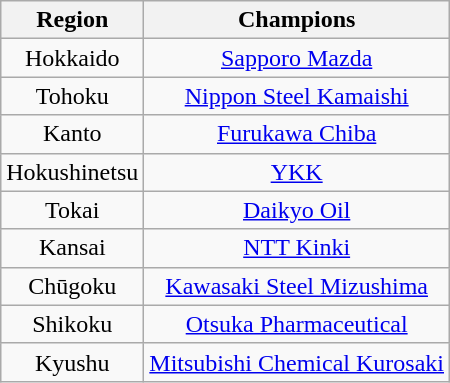<table class="wikitable" style="text-align:center;">
<tr>
<th>Region</th>
<th>Champions</th>
</tr>
<tr>
<td>Hokkaido</td>
<td><a href='#'>Sapporo Mazda</a></td>
</tr>
<tr>
<td>Tohoku</td>
<td><a href='#'>Nippon Steel Kamaishi</a></td>
</tr>
<tr>
<td>Kanto</td>
<td><a href='#'>Furukawa Chiba</a></td>
</tr>
<tr>
<td>Hokushinetsu</td>
<td><a href='#'>YKK</a></td>
</tr>
<tr>
<td>Tokai</td>
<td><a href='#'>Daikyo Oil</a></td>
</tr>
<tr>
<td>Kansai</td>
<td><a href='#'>NTT Kinki</a></td>
</tr>
<tr>
<td>Chūgoku</td>
<td><a href='#'>Kawasaki Steel Mizushima</a></td>
</tr>
<tr>
<td>Shikoku</td>
<td><a href='#'>Otsuka Pharmaceutical</a></td>
</tr>
<tr>
<td>Kyushu</td>
<td><a href='#'>Mitsubishi Chemical Kurosaki</a></td>
</tr>
</table>
